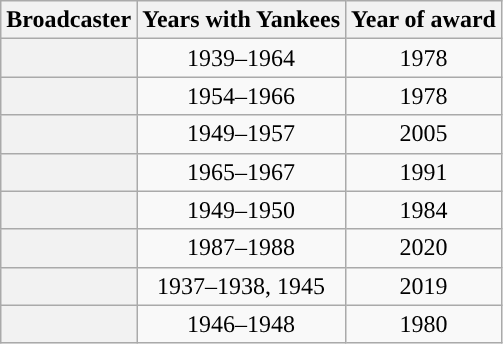<table class="wikitable sortable" style="text-align:center; width=60%">
<tr>
<th scope="col">Broadcaster</th>
<th scope="col">Years with Yankees</th>
<th scope="col">Year of award</th>
</tr>
<tr>
<th scope="row"></th>
<td>1939–1964</td>
<td>1978</td>
</tr>
<tr>
<th scope="row"></th>
<td>1954–1966</td>
<td>1978</td>
</tr>
<tr>
<th scope="row"></th>
<td>1949–1957</td>
<td>2005</td>
</tr>
<tr>
<th scope="row"></th>
<td>1965–1967</td>
<td>1991</td>
</tr>
<tr>
<th scope="row"></th>
<td>1949–1950</td>
<td>1984</td>
</tr>
<tr>
<th scope="row"></th>
<td>1987–1988</td>
<td>2020</td>
</tr>
<tr>
<th scope="row"></th>
<td>1937–1938, 1945</td>
<td>2019</td>
</tr>
<tr>
<th scope="row"></th>
<td>1946–1948</td>
<td>1980</td>
</tr>
</table>
